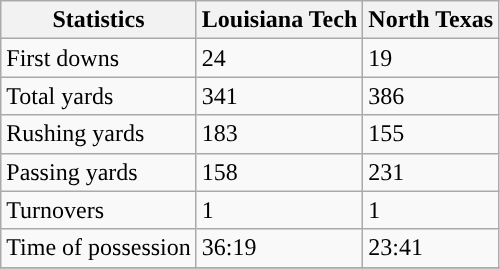<table class="wikitable">
<tr>
<th>Statistics</th>
<th>Louisiana Tech</th>
<th>North Texas</th>
</tr>
<tr>
<td>First downs</td>
<td>24</td>
<td>19</td>
</tr>
<tr>
<td>Total yards</td>
<td>341</td>
<td>386</td>
</tr>
<tr>
<td>Rushing yards</td>
<td>183</td>
<td>155</td>
</tr>
<tr>
<td>Passing yards</td>
<td>158</td>
<td>231</td>
</tr>
<tr>
<td>Turnovers</td>
<td>1</td>
<td>1</td>
</tr>
<tr>
<td>Time of possession</td>
<td>36:19</td>
<td>23:41</td>
</tr>
<tr>
</tr>
</table>
